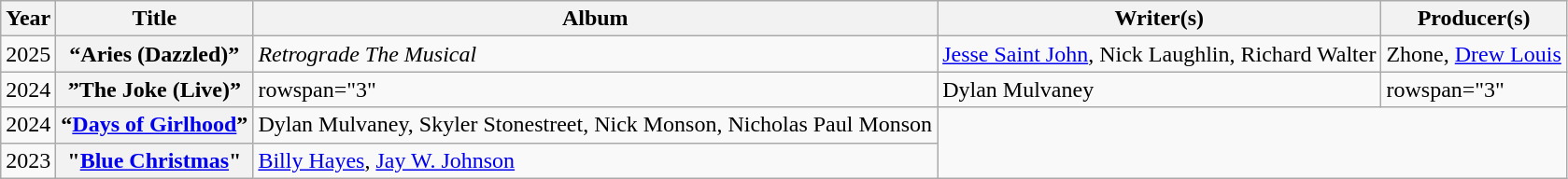<table class="wikitable plainrowheaders" style="text-align:left;">
<tr>
<th scope="col">Year</th>
<th scope="col">Title</th>
<th scope="col">Album</th>
<th scope="col">Writer(s)</th>
<th scope="col">Producer(s)</th>
</tr>
<tr>
<td>2025</td>
<th scope="row">“Aries (Dazzled)”</th>
<td><em>Retrograde The Musical</em></td>
<td><a href='#'>Jesse Saint John</a>, Nick Laughlin, Richard Walter</td>
<td>Zhone, <a href='#'>Drew Louis</a></td>
</tr>
<tr>
<td>2024</td>
<th scope="row">”The Joke (Live)”</th>
<td>rowspan="3" </td>
<td>Dylan Mulvaney</td>
<td>rowspan="3" </td>
</tr>
<tr>
<td>2024</td>
<th scope="row">“<a href='#'>Days of Girlhood</a>”</th>
<td>Dylan Mulvaney, Skyler Stonestreet, Nick Monson, Nicholas Paul Monson</td>
</tr>
<tr>
<td>2023</td>
<th scope="row">"<a href='#'>Blue Christmas</a>"</th>
<td rowspan="1"><a href='#'>Billy Hayes</a>, <a href='#'>Jay W. Johnson</a></td>
</tr>
</table>
